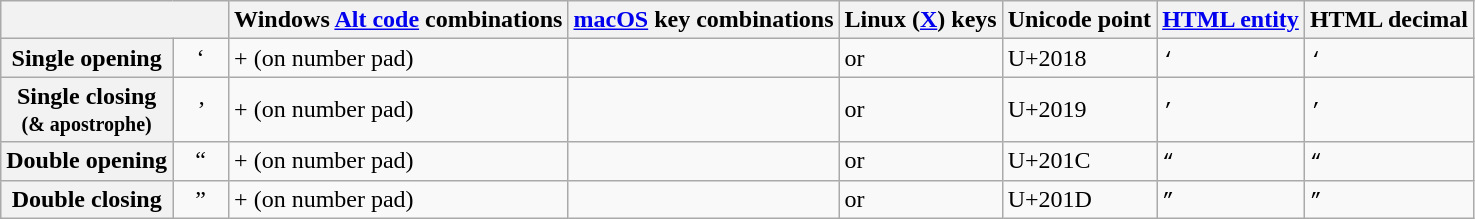<table class="wikitable">
<tr>
<th colspan="2"> </th>
<th style="text-align: center">Windows <a href='#'>Alt code</a> combinations</th>
<th style="text-align: center;"><a href='#'>macOS</a> key combinations</th>
<th style="text-align: center">Linux (<a href='#'>X</a>) keys</th>
<th style="text-align: center">Unicode point</th>
<th style="text-align: center"><a href='#'>HTML entity</a></th>
<th style="text-align: center">HTML decimal</th>
</tr>
<tr>
<th>Single opening</th>
<td style="text-align: center; width: 30px"> <span>‘</span> </td>
<td>+ (on number pad)</td>
<td></td>
<td> or </td>
<td>U+2018</td>
<td><code>&lsquo;</code></td>
<td><code>&#8216;</code></td>
</tr>
<tr>
<th>Single closing<small><br>(& apostrophe)</small></th>
<td style="text-align: center"> <span>’</span> </td>
<td>+ (on number pad)</td>
<td></td>
<td> or </td>
<td>U+2019</td>
<td><code>&rsquo;</code></td>
<td><code>&#8217;</code></td>
</tr>
<tr>
<th>Double opening</th>
<td style="text-align: center"> <span>“</span> </td>
<td>+ (on number pad)</td>
<td></td>
<td> or </td>
<td>U+201C</td>
<td><code>&ldquo;</code></td>
<td><code>&#8220;</code></td>
</tr>
<tr>
<th>Double closing</th>
<td style="text-align: center"> <span>”</span> </td>
<td>+ (on number pad)</td>
<td></td>
<td> or </td>
<td>U+201D</td>
<td><code>&rdquo;</code></td>
<td><code>&#8221;</code></td>
</tr>
</table>
